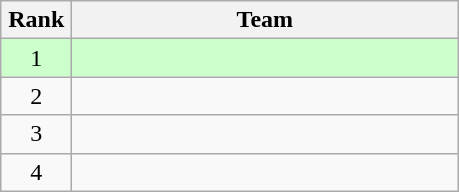<table class="wikitable" style="text-align: center;">
<tr>
<th width=40>Rank</th>
<th width=250>Team</th>
</tr>
<tr bgcolor=#ccffcc>
<td>1</td>
<td align=left></td>
</tr>
<tr>
<td>2</td>
<td align=left></td>
</tr>
<tr>
<td>3</td>
<td align=left></td>
</tr>
<tr>
<td>4</td>
<td align=left></td>
</tr>
</table>
